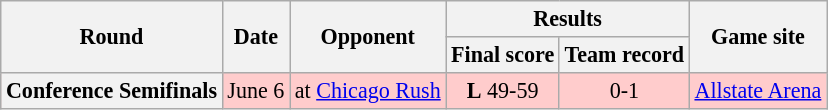<table class="wikitable" style="font-size: 92%;" "align=center">
<tr>
<th rowspan="2">Round</th>
<th rowspan="2">Date</th>
<th rowspan="2">Opponent</th>
<th colspan="2">Results</th>
<th rowspan="2">Game site</th>
</tr>
<tr>
<th>Final score</th>
<th>Team record</th>
</tr>
<tr style="background:#fcc">
<th>Conference Semifinals</th>
<td style="text-align:center;">June 6</td>
<td style="text-align:center;">at <a href='#'>Chicago Rush</a></td>
<td style="text-align:center;"><strong>L</strong> 49-59</td>
<td style="text-align:center;">0-1</td>
<td style="text-align:center;"><a href='#'>Allstate Arena</a></td>
</tr>
</table>
